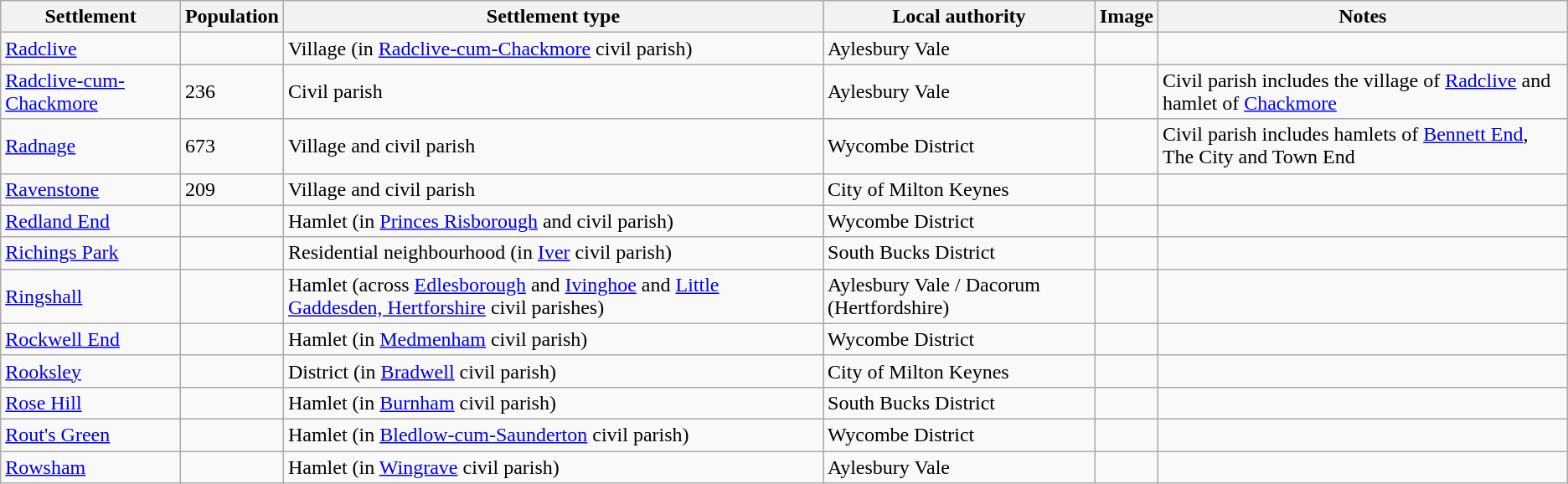<table class="wikitable sortable">
<tr>
<th style="font-weight: bold;">Settlement</th>
<th style="font-weight: bold;">Population</th>
<th style="font-weight: bold;">Settlement type</th>
<th style="font-weight: bold;">Local authority</th>
<th style="font-weight: bold;">Image</th>
<th style="font-weight: bold;">Notes</th>
</tr>
<tr>
<td><a href='#'>Radclive</a></td>
<td></td>
<td>Village (in <a href='#'>Radclive-cum-Chackmore</a> civil parish)</td>
<td>Aylesbury Vale</td>
<td></td>
<td></td>
</tr>
<tr>
<td><a href='#'>Radclive-cum-Chackmore</a></td>
<td>236</td>
<td>Civil parish</td>
<td>Aylesbury Vale</td>
<td></td>
<td>Civil parish includes the village of <a href='#'>Radclive</a> and hamlet of <a href='#'>Chackmore</a></td>
</tr>
<tr>
<td><a href='#'>Radnage</a></td>
<td>673</td>
<td>Village and civil parish</td>
<td>Wycombe District</td>
<td></td>
<td>Civil parish includes hamlets of <a href='#'>Bennett End</a>, The City and Town End</td>
</tr>
<tr>
<td><a href='#'>Ravenstone</a></td>
<td>209</td>
<td>Village and civil parish</td>
<td>City of Milton Keynes</td>
<td></td>
<td></td>
</tr>
<tr>
<td><a href='#'>Redland End</a></td>
<td></td>
<td>Hamlet (in <a href='#'>Princes Risborough</a> and civil parish)</td>
<td>Wycombe District</td>
<td></td>
<td></td>
</tr>
<tr>
<td><a href='#'>Richings Park</a></td>
<td></td>
<td>Residential neighbourhood (in <a href='#'>Iver</a> civil parish)</td>
<td>South Bucks District</td>
<td></td>
<td></td>
</tr>
<tr>
<td><a href='#'>Ringshall</a></td>
<td></td>
<td>Hamlet (across <a href='#'>Edlesborough</a> and <a href='#'>Ivinghoe</a> and <a href='#'>Little Gaddesden, Hertforshire</a> civil parishes)</td>
<td>Aylesbury Vale / Dacorum (Hertfordshire)</td>
<td></td>
<td></td>
</tr>
<tr>
<td><a href='#'>Rockwell End</a></td>
<td></td>
<td>Hamlet (in <a href='#'>Medmenham</a> civil parish)</td>
<td>Wycombe District</td>
<td></td>
<td></td>
</tr>
<tr>
<td><a href='#'>Rooksley</a></td>
<td></td>
<td>District (in <a href='#'>Bradwell</a> civil parish)</td>
<td>City of Milton Keynes</td>
<td></td>
<td></td>
</tr>
<tr>
<td><a href='#'>Rose Hill</a></td>
<td></td>
<td>Hamlet (in <a href='#'>Burnham</a> civil parish)</td>
<td>South Bucks District</td>
<td></td>
<td></td>
</tr>
<tr>
<td><a href='#'>Rout's Green</a></td>
<td></td>
<td>Hamlet (in <a href='#'>Bledlow-cum-Saunderton</a> civil parish)</td>
<td>Wycombe District</td>
<td></td>
<td></td>
</tr>
<tr>
<td><a href='#'>Rowsham</a></td>
<td></td>
<td>Hamlet (in <a href='#'>Wingrave</a> civil parish)</td>
<td>Aylesbury Vale</td>
<td></td>
<td></td>
</tr>
</table>
